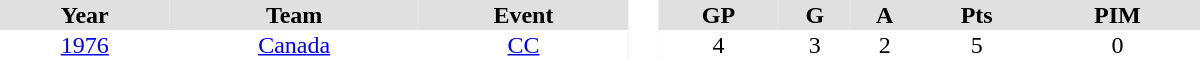<table border="0" cellpadding="1" cellspacing="0" style="text-align:center; width:50em">
<tr ALIGN="center" bgcolor="#e0e0e0">
<th>Year</th>
<th>Team</th>
<th>Event</th>
<th rowspan="99" bgcolor="#ffffff"> </th>
<th>GP</th>
<th>G</th>
<th>A</th>
<th>Pts</th>
<th>PIM</th>
</tr>
<tr>
<td><a href='#'>1976</a></td>
<td><a href='#'>Canada</a></td>
<td><a href='#'>CC</a></td>
<td>4</td>
<td>3</td>
<td>2</td>
<td>5</td>
<td>0</td>
</tr>
</table>
